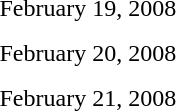<table>
<tr>
<th width=200></th>
<th width=100></th>
<th width=200></th>
</tr>
<tr>
<td colspan=3>February 19, 2008</td>
</tr>
<tr>
<td align=right></td>
<td align=center></td>
<td></td>
</tr>
<tr>
<td align=right></td>
<td align=center></td>
<td></td>
</tr>
<tr>
<td colspan=3>February 20, 2008</td>
</tr>
<tr>
<td align=right></td>
<td align=center></td>
<td></td>
</tr>
<tr>
<td align=right></td>
<td align=center></td>
<td></td>
</tr>
<tr>
<td colspan=3>February 21, 2008</td>
</tr>
<tr>
<td align=right></td>
<td align=center></td>
<td></td>
</tr>
<tr>
<td align=right></td>
<td align=center></td>
<td></td>
</tr>
</table>
